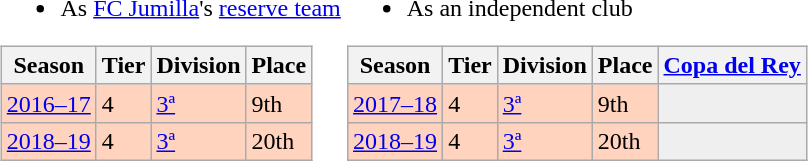<table>
<tr>
<td valign=top width=0%><br><ul><li>As <a href='#'>FC Jumilla</a>'s <a href='#'>reserve team</a></li></ul><table class="wikitable">
<tr style="background:#f0f6fa;">
<th>Season</th>
<th>Tier</th>
<th>Division</th>
<th>Place</th>
</tr>
<tr>
<td style="background:#FFD3BD;"><a href='#'>2016–17</a></td>
<td style="background:#FFD3BD;">4</td>
<td style="background:#FFD3BD;"><a href='#'>3ª</a></td>
<td style="background:#FFD3BD;">9th</td>
</tr>
<tr>
<td style="background:#FFD3BD;"><a href='#'>2018–19</a></td>
<td style="background:#FFD3BD;">4</td>
<td style="background:#FFD3BD;"><a href='#'>3ª</a></td>
<td style="background:#FFD3BD;">20th</td>
</tr>
</table>
</td>
<td valign=top width=0%><br><ul><li>As an independent club</li></ul><table class="wikitable">
<tr style="background:#f0f6fa;">
<th>Season</th>
<th>Tier</th>
<th>Division</th>
<th>Place</th>
<th><a href='#'>Copa del Rey</a></th>
</tr>
<tr>
<td style="background:#FFD3BD;"><a href='#'>2017–18</a></td>
<td style="background:#FFD3BD;">4</td>
<td style="background:#FFD3BD;"><a href='#'>3ª</a></td>
<td style="background:#FFD3BD;">9th</td>
<th style="background:#EFEFEF;"></th>
</tr>
<tr>
<td style="background:#FFD3BD;"><a href='#'>2018–19</a></td>
<td style="background:#FFD3BD;">4</td>
<td style="background:#FFD3BD;"><a href='#'>3ª</a></td>
<td style="background:#FFD3BD;">20th</td>
<th style="background:#EFEFEF;"></th>
</tr>
</table>
</td>
</tr>
</table>
